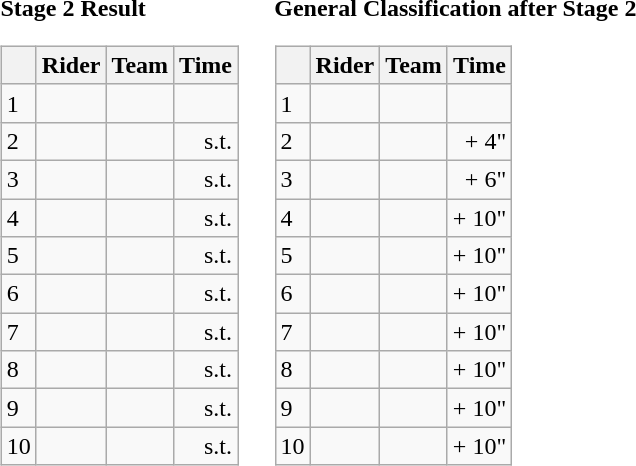<table>
<tr>
<td><strong>Stage 2 Result</strong><br><table class="wikitable">
<tr>
<th></th>
<th>Rider</th>
<th>Team</th>
<th>Time</th>
</tr>
<tr>
<td>1</td>
<td></td>
<td></td>
<td align="right"></td>
</tr>
<tr>
<td>2</td>
<td></td>
<td></td>
<td align="right">s.t.</td>
</tr>
<tr>
<td>3</td>
<td></td>
<td></td>
<td align="right">s.t.</td>
</tr>
<tr>
<td>4</td>
<td></td>
<td></td>
<td align="right">s.t.</td>
</tr>
<tr>
<td>5</td>
<td></td>
<td></td>
<td align="right">s.t.</td>
</tr>
<tr>
<td>6</td>
<td></td>
<td></td>
<td align="right">s.t.</td>
</tr>
<tr>
<td>7</td>
<td></td>
<td></td>
<td align="right">s.t.</td>
</tr>
<tr>
<td>8</td>
<td></td>
<td></td>
<td align="right">s.t.</td>
</tr>
<tr>
<td>9</td>
<td></td>
<td></td>
<td align="right">s.t.</td>
</tr>
<tr>
<td>10</td>
<td></td>
<td></td>
<td align="right">s.t.</td>
</tr>
</table>
</td>
<td></td>
<td><strong>General Classification after Stage 2</strong><br><table class="wikitable">
<tr>
<th></th>
<th>Rider</th>
<th>Team</th>
<th>Time</th>
</tr>
<tr>
<td>1</td>
<td> </td>
<td></td>
<td align="right"></td>
</tr>
<tr>
<td>2</td>
<td></td>
<td></td>
<td align="right">+ 4"</td>
</tr>
<tr>
<td>3</td>
<td></td>
<td></td>
<td align="right">+ 6"</td>
</tr>
<tr>
<td>4</td>
<td> </td>
<td></td>
<td align="right">+ 10"</td>
</tr>
<tr>
<td>5</td>
<td></td>
<td></td>
<td align="right">+ 10"</td>
</tr>
<tr>
<td>6</td>
<td></td>
<td></td>
<td align="right">+ 10"</td>
</tr>
<tr>
<td>7</td>
<td></td>
<td></td>
<td align="right">+ 10"</td>
</tr>
<tr>
<td>8</td>
<td></td>
<td></td>
<td align="right">+ 10"</td>
</tr>
<tr>
<td>9</td>
<td></td>
<td></td>
<td align="right">+ 10"</td>
</tr>
<tr>
<td>10</td>
<td></td>
<td></td>
<td align="right">+ 10"</td>
</tr>
</table>
</td>
</tr>
</table>
